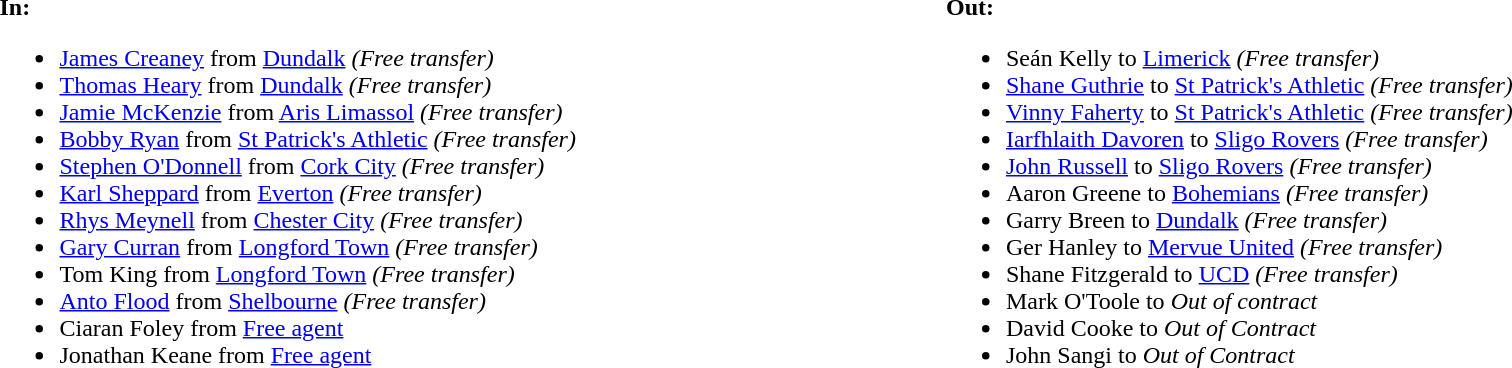<table>
<tr>
<td valign="top" width="20%"><br><strong>In:</strong><ul><li> <a href='#'>James Creaney</a> from <a href='#'>Dundalk</a> <em>(Free transfer)</em></li><li> <a href='#'>Thomas Heary</a> from <a href='#'>Dundalk</a> <em>(Free transfer)</em></li><li> <a href='#'>Jamie McKenzie</a> from <a href='#'>Aris Limassol</a> <em>(Free transfer)</em></li><li> <a href='#'>Bobby Ryan</a> from <a href='#'>St Patrick's Athletic</a> <em>(Free transfer)</em></li><li> <a href='#'>Stephen O'Donnell</a> from <a href='#'>Cork City</a> <em>(Free transfer)</em></li><li> <a href='#'>Karl Sheppard</a> from <a href='#'>Everton</a> <em>(Free transfer)</em></li><li> <a href='#'>Rhys Meynell</a> from <a href='#'>Chester City</a> <em>(Free transfer)</em></li><li> <a href='#'>Gary Curran</a> from <a href='#'>Longford Town</a> <em>(Free transfer)</em></li><li> Tom King from <a href='#'>Longford Town</a> <em>(Free transfer)</em></li><li> <a href='#'>Anto Flood</a> from <a href='#'>Shelbourne</a> <em>(Free transfer)</em></li><li> Ciaran Foley from <a href='#'>Free agent</a></li><li> Jonathan Keane from <a href='#'>Free agent</a></li></ul></td>
<td valign="top" width="20%"><br><strong>Out:</strong><ul><li> Seán Kelly to <a href='#'>Limerick</a> <em>(Free transfer)</em></li><li> <a href='#'>Shane Guthrie</a> to <a href='#'>St Patrick's Athletic</a> <em>(Free transfer)</em></li><li> <a href='#'>Vinny Faherty</a> to <a href='#'>St Patrick's Athletic</a> <em>(Free transfer)</em></li><li> <a href='#'>Iarfhlaith Davoren</a> to <a href='#'>Sligo Rovers</a> <em>(Free transfer)</em></li><li> <a href='#'>John Russell</a> to <a href='#'>Sligo Rovers</a> <em>(Free transfer)</em></li><li> Aaron Greene to <a href='#'>Bohemians</a> <em>(Free transfer)</em></li><li> Garry Breen to <a href='#'>Dundalk</a> <em>(Free transfer)</em></li><li> Ger Hanley to <a href='#'>Mervue United</a> <em>(Free transfer)</em></li><li> Shane Fitzgerald to <a href='#'>UCD</a> <em>(Free transfer)</em></li><li> Mark O'Toole to <em>Out of contract</em></li><li> David Cooke to <em>Out of Contract</em></li><li> John Sangi to <em>Out of Contract</em></li></ul></td>
</tr>
</table>
